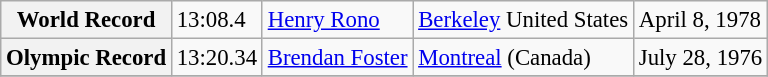<table class="wikitable" style="font-size:95%;">
<tr>
<th>World Record</th>
<td>13:08.4</td>
<td> <a href='#'>Henry Rono</a></td>
<td><a href='#'>Berkeley</a> United States</td>
<td>April 8, 1978</td>
</tr>
<tr>
<th>Olympic Record</th>
<td>13:20.34</td>
<td> <a href='#'>Brendan Foster</a></td>
<td><a href='#'>Montreal</a> (Canada)</td>
<td>July 28, 1976</td>
</tr>
<tr>
</tr>
</table>
